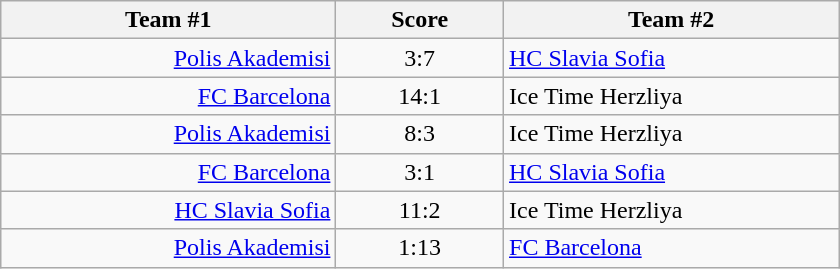<table class="wikitable" style="text-align: center;">
<tr>
<th width=22%>Team #1</th>
<th width=11%>Score</th>
<th width=22%>Team #2</th>
</tr>
<tr>
<td style="text-align: right;"><a href='#'>Polis Akademisi</a> </td>
<td>3:7</td>
<td style="text-align: left;"> <a href='#'>HC Slavia Sofia</a></td>
</tr>
<tr>
<td style="text-align: right;"><a href='#'>FC Barcelona</a> </td>
<td>14:1</td>
<td style="text-align: left;"> Ice Time Herzliya</td>
</tr>
<tr>
<td style="text-align: right;"><a href='#'>Polis Akademisi</a> </td>
<td>8:3</td>
<td style="text-align: left;"> Ice Time Herzliya</td>
</tr>
<tr>
<td style="text-align: right;"><a href='#'>FC Barcelona</a> </td>
<td>3:1</td>
<td style="text-align: left;"> <a href='#'>HC Slavia Sofia</a></td>
</tr>
<tr>
<td style="text-align: right;"><a href='#'>HC Slavia Sofia</a> </td>
<td>11:2</td>
<td style="text-align: left;"> Ice Time Herzliya</td>
</tr>
<tr>
<td style="text-align: right;"><a href='#'>Polis Akademisi</a> </td>
<td>1:13</td>
<td style="text-align: left;"> <a href='#'>FC Barcelona</a></td>
</tr>
</table>
